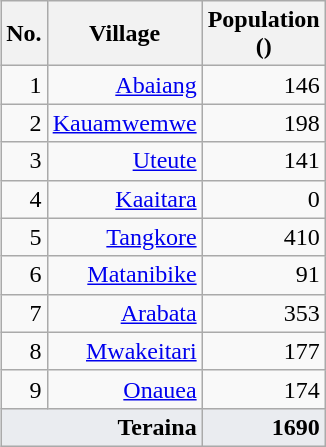<table class="wikitable sortable" style="margin: 0.5em 0 0.5em 1em; float:right; clear:right; text-align: right;">
<tr>
<th>No.</th>
<th>Village</th>
<th>Population<br>()</th>
</tr>
<tr>
<td>1</td>
<td><a href='#'>Abaiang</a></td>
<td>146</td>
</tr>
<tr>
<td>2</td>
<td><a href='#'>Kauamwemwe</a></td>
<td>198</td>
</tr>
<tr>
<td>3</td>
<td><a href='#'>Uteute</a></td>
<td>141</td>
</tr>
<tr>
<td>4</td>
<td><a href='#'>Kaaitara</a></td>
<td>0</td>
</tr>
<tr>
<td>5</td>
<td><a href='#'>Tangkore</a></td>
<td>410</td>
</tr>
<tr>
<td>6</td>
<td><a href='#'>Matanibike</a></td>
<td>91</td>
</tr>
<tr>
<td>7</td>
<td><a href='#'>Arabata</a></td>
<td>353</td>
</tr>
<tr>
<td>8</td>
<td><a href='#'>Mwakeitari</a></td>
<td>177</td>
</tr>
<tr>
<td>9</td>
<td><a href='#'>Onauea</a></td>
<td>174</td>
</tr>
<tr class="sortbottom" style="background: #eaecf0;">
<td colspan="2"><strong>Teraina</strong></td>
<td><strong>1690</strong></td>
</tr>
</table>
